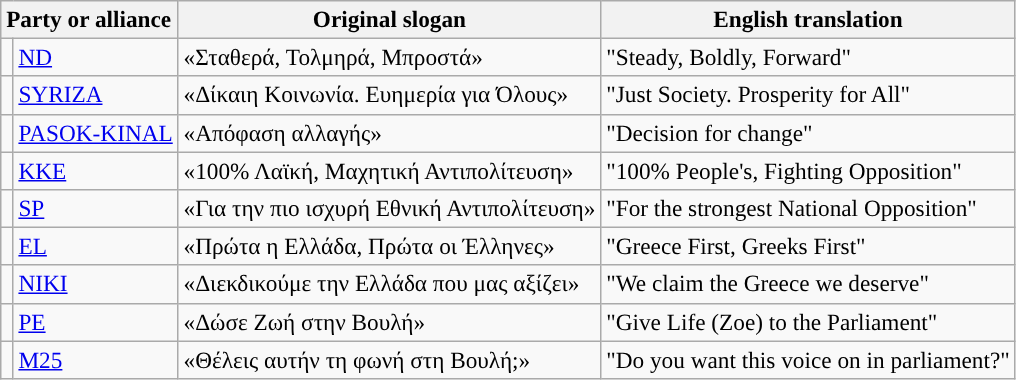<table class="wikitable" style="font-size:97%; text-align:left;">
<tr>
<th style="text-align:left;" colspan="2">Party or alliance</th>
<th>Original slogan</th>
<th>English translation</th>
</tr>
<tr>
<td width="1"></td>
<td><a href='#'>ND</a></td>
<td>«Σταθερά, Τολμηρά, Μπροστά»</td>
<td>"Steady, Boldly, Forward"</td>
</tr>
<tr>
<td></td>
<td><a href='#'>SYRIZA</a></td>
<td>«Δίκαιη Κοινωνία. Ευημερία για Όλους»</td>
<td>"Just Society. Prosperity for All"</td>
</tr>
<tr>
<td></td>
<td><a href='#'>PASOK-KINAL</a></td>
<td>«Απόφαση αλλαγής»</td>
<td>"Decision for change"</td>
</tr>
<tr>
<td></td>
<td><a href='#'>KKE</a></td>
<td>«100% Λαϊκή, Μαχητική Αντιπολίτευση»</td>
<td>"100% People's, Fighting Opposition"</td>
</tr>
<tr>
<td width="1"></td>
<td><a href='#'>SP</a></td>
<td>«Για την πιο ισχυρή Εθνική Αντιπολίτευση»</td>
<td>"For the strongest National Opposition"</td>
</tr>
<tr>
<td></td>
<td><a href='#'>EL</a></td>
<td>«Πρώτα η Ελλάδα, Πρώτα οι Έλληνες»</td>
<td>"Greece First, Greeks First"</td>
</tr>
<tr>
<td></td>
<td><a href='#'>NIKI</a></td>
<td>«Διεκδικούμε την Ελλάδα που μας αξίζει»</td>
<td>"We claim the Greece we deserve"</td>
</tr>
<tr>
<td></td>
<td><a href='#'>PE</a></td>
<td>«Δώσε Ζωή στην Βουλή»</td>
<td>"Give Life (Zoe) to the Parliament"</td>
</tr>
<tr>
<td></td>
<td><a href='#'>M25</a></td>
<td>«Θέλεις αυτήν τη φωνή στη Βουλή;»</td>
<td>"Do you want this voice on in parliament?"</td>
</tr>
</table>
